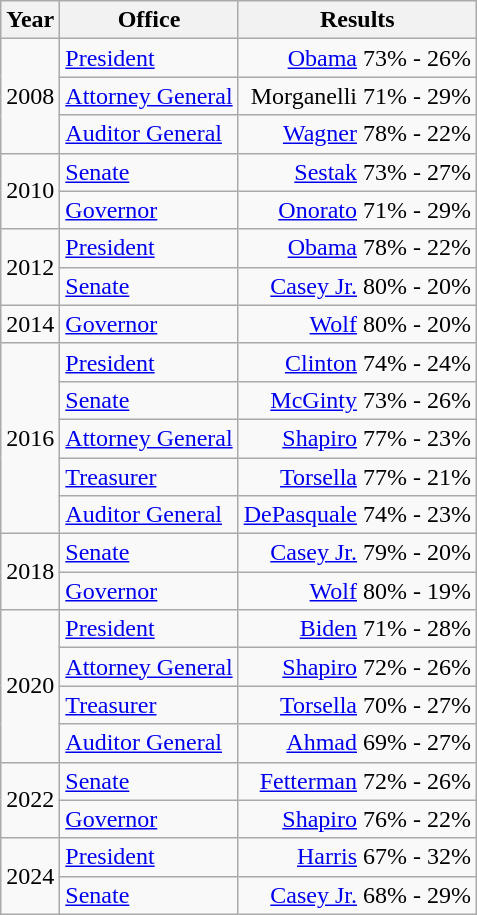<table class=wikitable>
<tr>
<th>Year</th>
<th>Office</th>
<th>Results</th>
</tr>
<tr>
<td rowspan=3>2008</td>
<td><a href='#'>President</a></td>
<td align="right" ><a href='#'>Obama</a> 73% - 26%</td>
</tr>
<tr>
<td><a href='#'>Attorney General</a></td>
<td align="right" >Morganelli 71% - 29%</td>
</tr>
<tr>
<td><a href='#'>Auditor General</a></td>
<td align="right" ><a href='#'>Wagner</a> 78% - 22%</td>
</tr>
<tr>
<td rowspan=2>2010</td>
<td><a href='#'>Senate</a></td>
<td align="right" ><a href='#'>Sestak</a> 73% - 27%</td>
</tr>
<tr>
<td><a href='#'>Governor</a></td>
<td align="right" ><a href='#'>Onorato</a> 71% - 29%</td>
</tr>
<tr>
<td rowspan=2>2012</td>
<td><a href='#'>President</a></td>
<td align="right" ><a href='#'>Obama</a> 78% - 22%</td>
</tr>
<tr>
<td><a href='#'>Senate</a></td>
<td align="right" ><a href='#'>Casey Jr.</a> 80% - 20%</td>
</tr>
<tr>
<td>2014</td>
<td><a href='#'>Governor</a></td>
<td align="right" ><a href='#'>Wolf</a> 80% - 20%</td>
</tr>
<tr>
<td rowspan=5>2016</td>
<td><a href='#'>President</a></td>
<td align="right" ><a href='#'>Clinton</a> 74% - 24%</td>
</tr>
<tr>
<td><a href='#'>Senate</a></td>
<td align="right" ><a href='#'>McGinty</a> 73% - 26%</td>
</tr>
<tr>
<td><a href='#'>Attorney General</a></td>
<td align="right" ><a href='#'>Shapiro</a> 77% - 23%</td>
</tr>
<tr>
<td><a href='#'>Treasurer</a></td>
<td align="right" ><a href='#'>Torsella</a> 77% - 21%</td>
</tr>
<tr>
<td><a href='#'>Auditor General</a></td>
<td align="right" ><a href='#'>DePasquale</a> 74% - 23%</td>
</tr>
<tr>
<td rowspan=2>2018</td>
<td><a href='#'>Senate</a></td>
<td align="right" ><a href='#'>Casey Jr.</a> 79% - 20%</td>
</tr>
<tr>
<td><a href='#'>Governor</a></td>
<td align="right" ><a href='#'>Wolf</a> 80% - 19%</td>
</tr>
<tr>
<td rowspan=4>2020</td>
<td><a href='#'>President</a></td>
<td align="right" ><a href='#'>Biden</a> 71% - 28%</td>
</tr>
<tr>
<td><a href='#'>Attorney General</a></td>
<td align="right" ><a href='#'>Shapiro</a> 72% - 26%</td>
</tr>
<tr>
<td><a href='#'>Treasurer</a></td>
<td align="right" ><a href='#'>Torsella</a> 70% - 27%</td>
</tr>
<tr>
<td><a href='#'>Auditor General</a></td>
<td align="right" ><a href='#'>Ahmad</a> 69% - 27%</td>
</tr>
<tr>
<td rowspan=2>2022</td>
<td><a href='#'>Senate</a></td>
<td align="right" ><a href='#'>Fetterman</a> 72% - 26%</td>
</tr>
<tr>
<td><a href='#'>Governor</a></td>
<td align="right" ><a href='#'>Shapiro</a> 76% - 22%</td>
</tr>
<tr>
<td rowspan=2>2024</td>
<td><a href='#'>President</a></td>
<td align="right" ><a href='#'>Harris</a> 67% - 32%</td>
</tr>
<tr>
<td><a href='#'>Senate</a></td>
<td align="right" ><a href='#'>Casey Jr.</a> 68% - 29%</td>
</tr>
</table>
